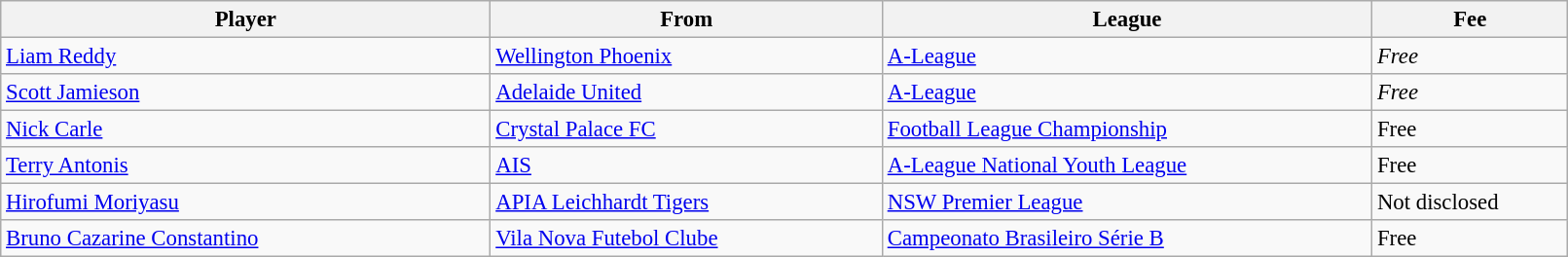<table class="wikitable" style="text-align:center; font-size:95%;width:85%; text-align:left">
<tr>
<th width=25%>Player</th>
<th width=20%>From</th>
<th width=25%>League</th>
<th width=10%>Fee</th>
</tr>
<tr>
<td> <a href='#'>Liam Reddy</a></td>
<td> <a href='#'>Wellington Phoenix</a></td>
<td> <a href='#'>A-League</a></td>
<td><em>Free</em></td>
</tr>
<tr>
<td> <a href='#'>Scott Jamieson</a></td>
<td> <a href='#'>Adelaide United</a></td>
<td> <a href='#'>A-League</a></td>
<td><em>Free</em></td>
</tr>
<tr>
<td> <a href='#'>Nick Carle</a></td>
<td> <a href='#'>Crystal Palace FC</a></td>
<td> <a href='#'>Football League Championship</a></td>
<td>Free</td>
</tr>
<tr>
<td> <a href='#'>Terry Antonis</a></td>
<td> <a href='#'>AIS</a></td>
<td> <a href='#'>A-League National Youth League</a></td>
<td>Free</td>
</tr>
<tr>
<td> <a href='#'>Hirofumi Moriyasu</a></td>
<td> <a href='#'>APIA Leichhardt Tigers</a></td>
<td> <a href='#'>NSW Premier League</a></td>
<td>Not disclosed</td>
</tr>
<tr>
<td> <a href='#'>Bruno Cazarine Constantino</a></td>
<td> <a href='#'>Vila Nova Futebol Clube</a></td>
<td> <a href='#'>Campeonato Brasileiro Série B</a></td>
<td>Free</td>
</tr>
</table>
